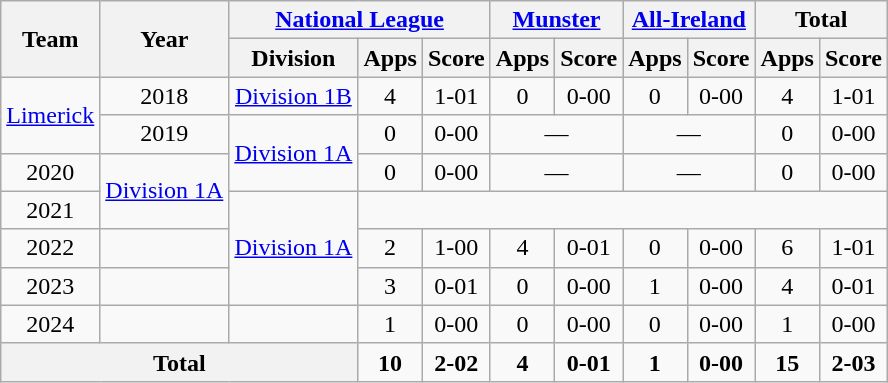<table class="wikitable" style="text-align:center">
<tr>
<th rowspan="2">Team</th>
<th rowspan="2">Year</th>
<th colspan="3"><a href='#'>National League</a></th>
<th colspan="2"><a href='#'>Munster</a></th>
<th colspan="2"><a href='#'>All-Ireland</a></th>
<th colspan="2">Total</th>
</tr>
<tr>
<th>Division</th>
<th>Apps</th>
<th>Score</th>
<th>Apps</th>
<th>Score</th>
<th>Apps</th>
<th>Score</th>
<th>Apps</th>
<th>Score</th>
</tr>
<tr>
<td rowspan="2"><a href='#'>Limerick</a></td>
<td>2018</td>
<td rowspan="1"><a href='#'>Division 1B</a></td>
<td>4</td>
<td>1-01</td>
<td>0</td>
<td>0-00</td>
<td>0</td>
<td>0-00</td>
<td>4</td>
<td>1-01</td>
</tr>
<tr>
<td>2019</td>
<td rowspan="2"><a href='#'>Division 1A</a></td>
<td>0</td>
<td>0-00</td>
<td colspan=2>—</td>
<td colspan=2>—</td>
<td>0</td>
<td>0-00</td>
</tr>
<tr>
<td>2020</td>
<td rowspan="2"><a href='#'>Division 1A</a></td>
<td>0</td>
<td>0-00</td>
<td colspan=2>—</td>
<td colspan=2>—</td>
<td>0</td>
<td>0-00</td>
</tr>
<tr>
<td>2021</td>
<td rowspan="3"><a href='#'>Division 1A</a></td>
</tr>
<tr>
<td>2022</td>
<td></td>
<td>2</td>
<td>1-00</td>
<td>4</td>
<td>0-01</td>
<td>0</td>
<td>0-00</td>
<td>6</td>
<td>1-01</td>
</tr>
<tr>
<td>2023</td>
<td></td>
<td>3</td>
<td>0-01</td>
<td>0</td>
<td>0-00</td>
<td>1</td>
<td>0-00</td>
<td>4</td>
<td>0-01</td>
</tr>
<tr>
<td>2024</td>
<td></td>
<td></td>
<td>1</td>
<td>0-00</td>
<td>0</td>
<td>0-00</td>
<td>0</td>
<td>0-00</td>
<td>1</td>
<td>0-00</td>
</tr>
<tr>
<th colspan="3">Total</th>
<td><strong>10</strong></td>
<td><strong>2-02</strong></td>
<td><strong>4</strong></td>
<td><strong>0-01</strong></td>
<td><strong>1</strong></td>
<td><strong>0-00</strong></td>
<td><strong>15</strong></td>
<td><strong>2-03</strong></td>
</tr>
</table>
